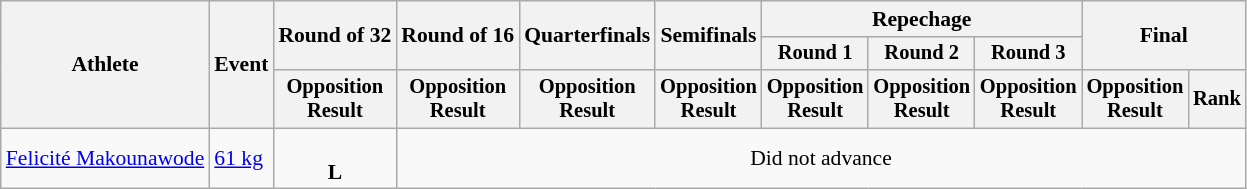<table class="wikitable" style="font-size:90%">
<tr>
<th rowspan="3">Athlete</th>
<th rowspan="3">Event</th>
<th rowspan="2">Round of 32</th>
<th rowspan="2">Round of 16</th>
<th rowspan="2">Quarterfinals</th>
<th rowspan="2">Semifinals</th>
<th colspan=3>Repechage</th>
<th rowspan="2" colspan=2>Final</th>
</tr>
<tr style="font-size:95%">
<th>Round 1</th>
<th>Round 2</th>
<th>Round 3</th>
</tr>
<tr style="font-size:95%">
<th>Opposition<br>Result</th>
<th>Opposition<br>Result</th>
<th>Opposition<br>Result</th>
<th>Opposition<br>Result</th>
<th>Opposition<br>Result</th>
<th>Opposition<br>Result</th>
<th>Opposition<br>Result</th>
<th>Opposition<br>Result</th>
<th>Rank</th>
</tr>
<tr align=center>
<td align=left><a href='#'>Felicité Makounawode</a></td>
<td align=left><a href='#'>61 kg</a></td>
<td><br><strong>L</strong></td>
<td colspan=8>Did not advance</td>
</tr>
</table>
